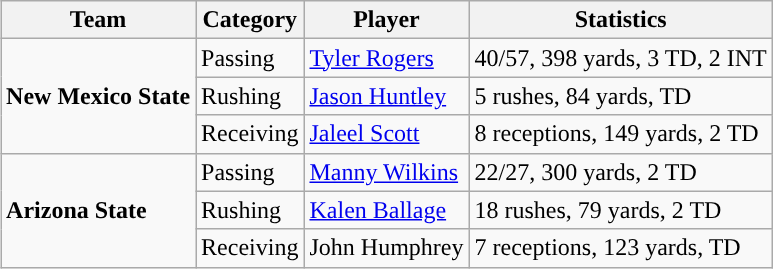<table class="wikitable" style="float: right;">
<tr>
<th>Team</th>
<th>Category</th>
<th>Player</th>
<th>Statistics</th>
</tr>
<tr>
<td rowspan=3><strong>New Mexico State</strong></td>
<td>Passing</td>
<td><a href='#'>Tyler Rogers</a></td>
<td>40/57, 398 yards, 3 TD, 2 INT</td>
</tr>
<tr>
<td>Rushing</td>
<td><a href='#'>Jason Huntley</a></td>
<td>5 rushes, 84 yards, TD</td>
</tr>
<tr>
<td>Receiving</td>
<td><a href='#'>Jaleel Scott</a></td>
<td>8 receptions, 149 yards, 2 TD</td>
</tr>
<tr>
<td rowspan=3><strong>Arizona State</strong></td>
<td>Passing</td>
<td><a href='#'>Manny Wilkins</a></td>
<td>22/27, 300 yards, 2 TD</td>
</tr>
<tr>
<td>Rushing</td>
<td><a href='#'>Kalen Ballage</a></td>
<td>18 rushes, 79 yards, 2 TD</td>
</tr>
<tr>
<td>Receiving</td>
<td>John Humphrey</td>
<td>7 receptions, 123 yards, TD</td>
</tr>
</table>
